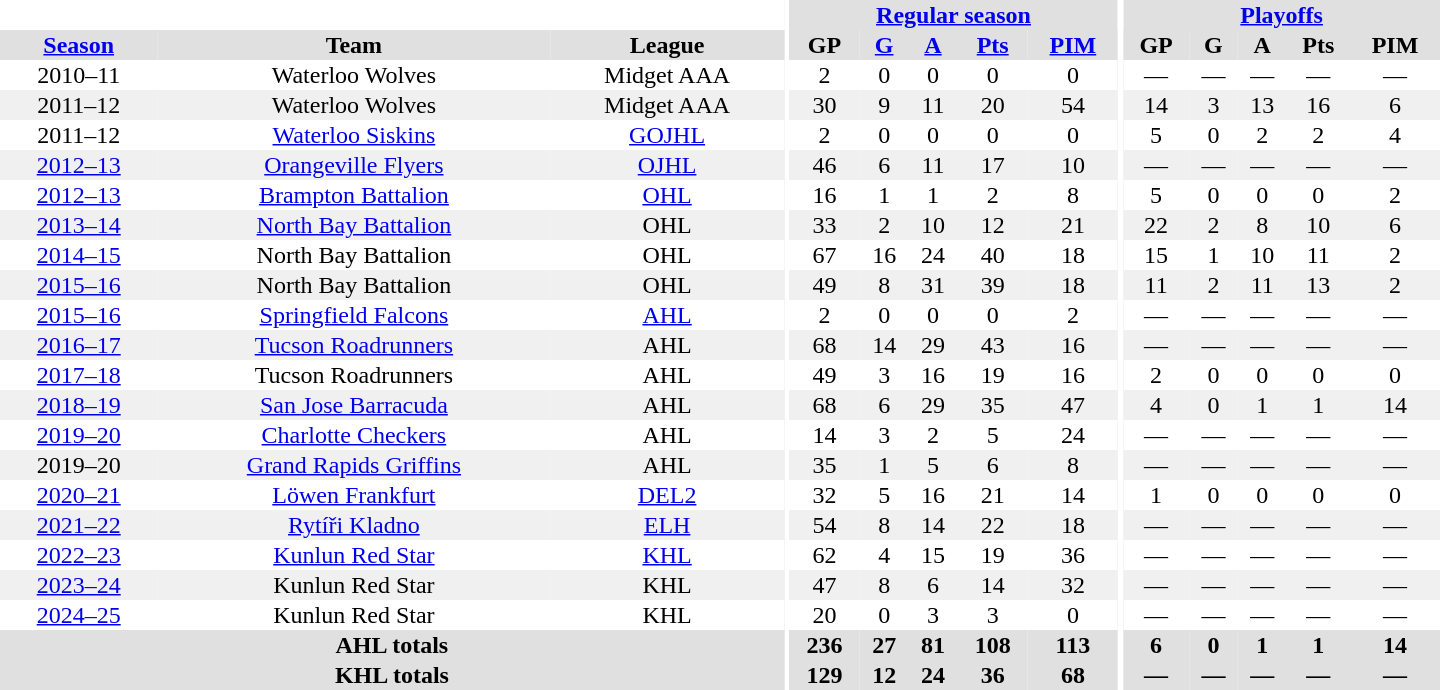<table border="0" cellpadding="1" cellspacing="0" style="text-align:center; width:60em">
<tr bgcolor="#e0e0e0">
<th colspan="3" bgcolor="#ffffff"></th>
<th rowspan="99" bgcolor="#ffffff"></th>
<th colspan="5"><a href='#'>Regular season</a></th>
<th rowspan="99" bgcolor="#ffffff"></th>
<th colspan="5"><a href='#'>Playoffs</a></th>
</tr>
<tr bgcolor="#e0e0e0">
<th><a href='#'>Season</a></th>
<th>Team</th>
<th>League</th>
<th>GP</th>
<th><a href='#'>G</a></th>
<th><a href='#'>A</a></th>
<th><a href='#'>Pts</a></th>
<th><a href='#'>PIM</a></th>
<th>GP</th>
<th>G</th>
<th>A</th>
<th>Pts</th>
<th>PIM</th>
</tr>
<tr>
<td>2010–11</td>
<td>Waterloo Wolves</td>
<td>Midget AAA</td>
<td>2</td>
<td>0</td>
<td>0</td>
<td>0</td>
<td>0</td>
<td>—</td>
<td>—</td>
<td>—</td>
<td>—</td>
<td>—</td>
</tr>
<tr style="background:#f0f0f0;">
<td>2011–12</td>
<td>Waterloo Wolves</td>
<td>Midget AAA</td>
<td>30</td>
<td>9</td>
<td>11</td>
<td>20</td>
<td>54</td>
<td>14</td>
<td>3</td>
<td>13</td>
<td>16</td>
<td>6</td>
</tr>
<tr>
<td>2011–12</td>
<td><a href='#'>Waterloo Siskins</a></td>
<td><a href='#'>GOJHL</a></td>
<td>2</td>
<td>0</td>
<td>0</td>
<td>0</td>
<td>0</td>
<td>5</td>
<td>0</td>
<td>2</td>
<td>2</td>
<td>4</td>
</tr>
<tr style="background:#f0f0f0;">
<td><a href='#'>2012–13</a></td>
<td><a href='#'>Orangeville Flyers</a></td>
<td><a href='#'>OJHL</a></td>
<td>46</td>
<td>6</td>
<td>11</td>
<td>17</td>
<td>10</td>
<td>—</td>
<td>—</td>
<td>—</td>
<td>—</td>
<td>—</td>
</tr>
<tr>
<td><a href='#'>2012–13</a></td>
<td><a href='#'>Brampton Battalion</a></td>
<td><a href='#'>OHL</a></td>
<td>16</td>
<td>1</td>
<td>1</td>
<td>2</td>
<td>8</td>
<td>5</td>
<td>0</td>
<td>0</td>
<td>0</td>
<td>2</td>
</tr>
<tr style="background:#f0f0f0;">
<td><a href='#'>2013–14</a></td>
<td><a href='#'>North Bay Battalion</a></td>
<td>OHL</td>
<td>33</td>
<td>2</td>
<td>10</td>
<td>12</td>
<td>21</td>
<td>22</td>
<td>2</td>
<td>8</td>
<td>10</td>
<td>6</td>
</tr>
<tr>
<td><a href='#'>2014–15</a></td>
<td>North Bay Battalion</td>
<td>OHL</td>
<td>67</td>
<td>16</td>
<td>24</td>
<td>40</td>
<td>18</td>
<td>15</td>
<td>1</td>
<td>10</td>
<td>11</td>
<td>2</td>
</tr>
<tr style="background:#f0f0f0;">
<td><a href='#'>2015–16</a></td>
<td>North Bay Battalion</td>
<td>OHL</td>
<td>49</td>
<td>8</td>
<td>31</td>
<td>39</td>
<td>18</td>
<td>11</td>
<td>2</td>
<td>11</td>
<td>13</td>
<td>2</td>
</tr>
<tr>
<td><a href='#'>2015–16</a></td>
<td><a href='#'>Springfield Falcons</a></td>
<td><a href='#'>AHL</a></td>
<td>2</td>
<td>0</td>
<td>0</td>
<td>0</td>
<td>2</td>
<td>—</td>
<td>—</td>
<td>—</td>
<td>—</td>
<td>—</td>
</tr>
<tr style="background:#f0f0f0;">
<td><a href='#'>2016–17</a></td>
<td><a href='#'>Tucson Roadrunners</a></td>
<td>AHL</td>
<td>68</td>
<td>14</td>
<td>29</td>
<td>43</td>
<td>16</td>
<td>—</td>
<td>—</td>
<td>—</td>
<td>—</td>
<td>—</td>
</tr>
<tr>
<td><a href='#'>2017–18</a></td>
<td>Tucson Roadrunners</td>
<td>AHL</td>
<td>49</td>
<td>3</td>
<td>16</td>
<td>19</td>
<td>16</td>
<td>2</td>
<td>0</td>
<td>0</td>
<td>0</td>
<td>0</td>
</tr>
<tr style="background:#f0f0f0;">
<td><a href='#'>2018–19</a></td>
<td><a href='#'>San Jose Barracuda</a></td>
<td>AHL</td>
<td>68</td>
<td>6</td>
<td>29</td>
<td>35</td>
<td>47</td>
<td>4</td>
<td>0</td>
<td>1</td>
<td>1</td>
<td>14</td>
</tr>
<tr>
<td><a href='#'>2019–20</a></td>
<td><a href='#'>Charlotte Checkers</a></td>
<td>AHL</td>
<td>14</td>
<td>3</td>
<td>2</td>
<td>5</td>
<td>24</td>
<td>—</td>
<td>—</td>
<td>—</td>
<td>—</td>
<td>—</td>
</tr>
<tr style="background:#f0f0f0;">
<td>2019–20</td>
<td><a href='#'>Grand Rapids Griffins</a></td>
<td>AHL</td>
<td>35</td>
<td>1</td>
<td>5</td>
<td>6</td>
<td>8</td>
<td>—</td>
<td>—</td>
<td>—</td>
<td>—</td>
<td>—</td>
</tr>
<tr>
<td><a href='#'>2020–21</a></td>
<td><a href='#'>Löwen Frankfurt</a></td>
<td><a href='#'>DEL2</a></td>
<td>32</td>
<td>5</td>
<td>16</td>
<td>21</td>
<td>14</td>
<td>1</td>
<td>0</td>
<td>0</td>
<td>0</td>
<td>0</td>
</tr>
<tr style="background:#f0f0f0;">
<td><a href='#'>2021–22</a></td>
<td><a href='#'>Rytíři Kladno</a></td>
<td><a href='#'>ELH</a></td>
<td>54</td>
<td>8</td>
<td>14</td>
<td>22</td>
<td>18</td>
<td>—</td>
<td>—</td>
<td>—</td>
<td>—</td>
<td>—</td>
</tr>
<tr>
<td><a href='#'>2022–23</a></td>
<td><a href='#'>Kunlun Red Star</a></td>
<td><a href='#'>KHL</a></td>
<td>62</td>
<td>4</td>
<td>15</td>
<td>19</td>
<td>36</td>
<td>—</td>
<td>—</td>
<td>—</td>
<td>—</td>
<td>—</td>
</tr>
<tr style="background:#f0f0f0;">
<td><a href='#'>2023–24</a></td>
<td>Kunlun Red Star</td>
<td>KHL</td>
<td>47</td>
<td>8</td>
<td>6</td>
<td>14</td>
<td>32</td>
<td>—</td>
<td>—</td>
<td>—</td>
<td>—</td>
<td>—</td>
</tr>
<tr>
<td><a href='#'>2024–25</a></td>
<td>Kunlun Red Star</td>
<td>KHL</td>
<td>20</td>
<td>0</td>
<td>3</td>
<td>3</td>
<td>0</td>
<td>—</td>
<td>—</td>
<td>—</td>
<td>—</td>
<td>—</td>
</tr>
<tr style="background:#e0e0e0;">
<th colspan="3">AHL totals</th>
<th>236</th>
<th>27</th>
<th>81</th>
<th>108</th>
<th>113</th>
<th>6</th>
<th>0</th>
<th>1</th>
<th>1</th>
<th>14</th>
</tr>
<tr style="background:#e0e0e0;">
<th colspan="3">KHL totals</th>
<th>129</th>
<th>12</th>
<th>24</th>
<th>36</th>
<th>68</th>
<th>—</th>
<th>—</th>
<th>—</th>
<th>—</th>
<th>—</th>
</tr>
</table>
